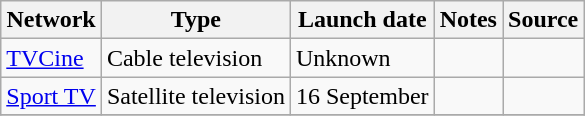<table class="wikitable sortable">
<tr>
<th>Network</th>
<th>Type</th>
<th>Launch date</th>
<th>Notes</th>
<th>Source</th>
</tr>
<tr>
<td><a href='#'>TVCine</a></td>
<td>Cable television</td>
<td>Unknown</td>
<td></td>
<td></td>
</tr>
<tr>
<td><a href='#'>Sport TV</a></td>
<td>Satellite television</td>
<td>16 September</td>
<td></td>
<td></td>
</tr>
<tr>
</tr>
</table>
